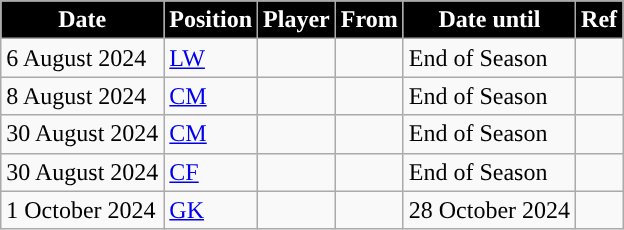<table class="wikitable plainrowheaders sortable">
<tr>
<th style="background:black; color:#FFFFFF;">Date</th>
<th style="background:black; color:#FFFFFF;">Position</th>
<th style="background:black; color:#FFFFFF;">Player</th>
<th style="background:black; color:#FFFFFF;">From</th>
<th style="background:black; color:#FFFFFF;">Date until</th>
<th style="background:black; color:#FFFFFF;">Ref</th>
</tr>
<tr>
<td>6 August 2024</td>
<td><a href='#'>LW</a></td>
<td></td>
<td></td>
<td>End of Season</td>
<td></td>
</tr>
<tr>
<td>8 August 2024</td>
<td><a href='#'>CM</a></td>
<td></td>
<td></td>
<td>End of Season</td>
<td></td>
</tr>
<tr>
<td>30 August 2024</td>
<td><a href='#'>CM</a></td>
<td></td>
<td></td>
<td>End of Season</td>
<td></td>
</tr>
<tr>
<td>30 August 2024</td>
<td><a href='#'>CF</a></td>
<td></td>
<td></td>
<td>End of Season</td>
<td></td>
</tr>
<tr>
<td>1 October 2024</td>
<td><a href='#'>GK</a></td>
<td></td>
<td></td>
<td>28 October 2024</td>
<td></td>
</tr>
</table>
